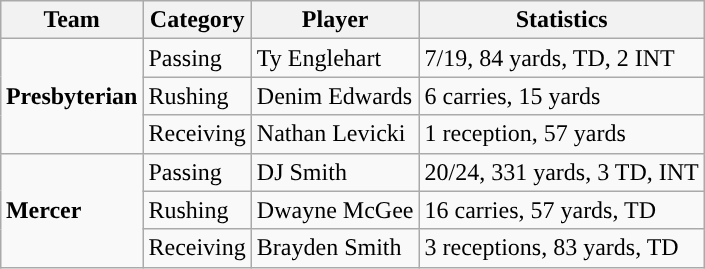<table class="wikitable" style="float: right;">
<tr>
<th>Team</th>
<th>Category</th>
<th>Player</th>
<th>Statistics</th>
</tr>
<tr>
<td rowspan=3><strong>Presbyterian</strong></td>
<td>Passing</td>
<td>Ty Englehart</td>
<td>7/19, 84 yards, TD, 2 INT</td>
</tr>
<tr>
<td>Rushing</td>
<td>Denim Edwards</td>
<td>6 carries, 15 yards</td>
</tr>
<tr>
<td>Receiving</td>
<td>Nathan Levicki</td>
<td>1 reception, 57 yards</td>
</tr>
<tr>
<td rowspan=3><strong>Mercer</strong></td>
<td>Passing</td>
<td>DJ Smith</td>
<td>20/24, 331 yards, 3 TD, INT</td>
</tr>
<tr>
<td>Rushing</td>
<td>Dwayne McGee</td>
<td>16 carries, 57 yards, TD</td>
</tr>
<tr>
<td>Receiving</td>
<td>Brayden Smith</td>
<td>3 receptions, 83 yards, TD</td>
</tr>
</table>
